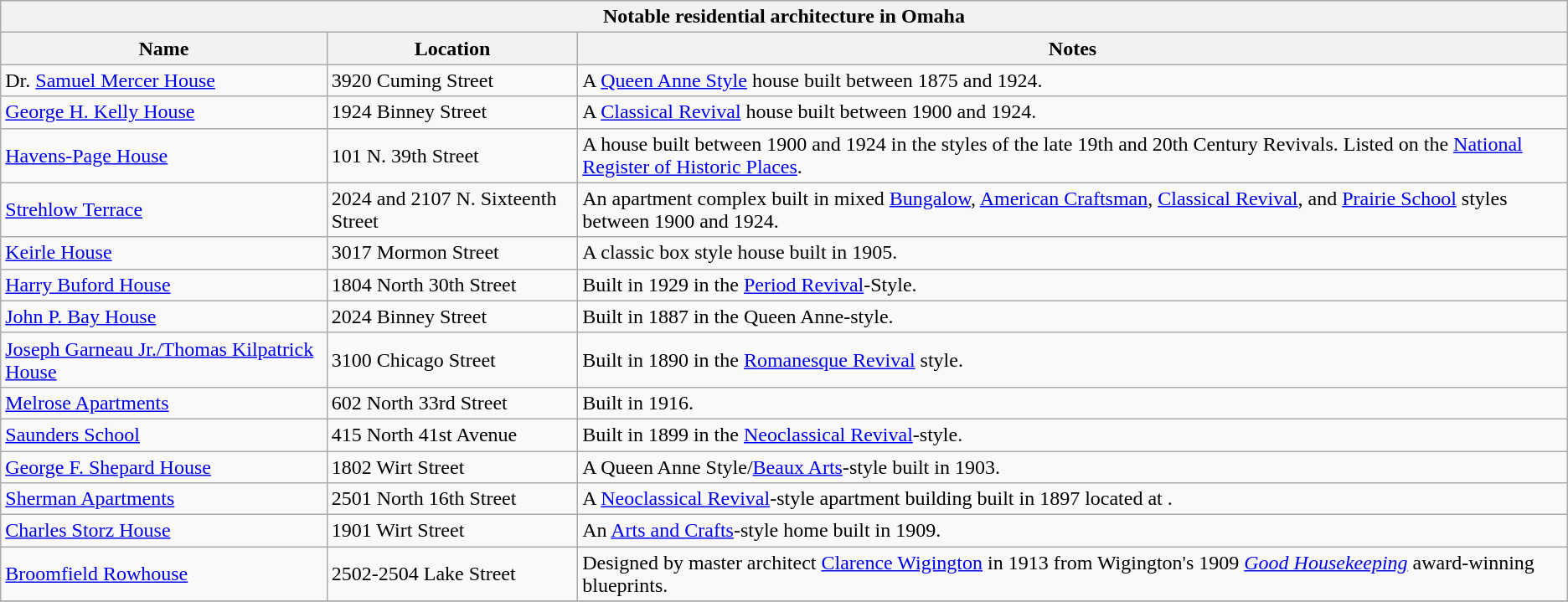<table class="wikitable">
<tr>
<th align="center" colspan="6"><strong>Notable residential architecture in Omaha</strong></th>
</tr>
<tr>
<th>Name</th>
<th>Location</th>
<th>Notes</th>
</tr>
<tr>
<td>Dr. <a href='#'>Samuel Mercer House</a></td>
<td>3920 Cuming Street</td>
<td>A <a href='#'>Queen Anne Style</a> house built between 1875 and 1924.</td>
</tr>
<tr>
<td><a href='#'>George H. Kelly House</a></td>
<td>1924 Binney Street</td>
<td>A <a href='#'>Classical Revival</a> house built between 1900 and 1924.</td>
</tr>
<tr>
<td><a href='#'>Havens-Page House</a></td>
<td>101 N. 39th Street</td>
<td>A house built between 1900 and 1924 in the styles of the late 19th and 20th Century Revivals. Listed on the <a href='#'>National Register of Historic Places</a>.</td>
</tr>
<tr>
<td><a href='#'>Strehlow Terrace</a></td>
<td>2024 and 2107 N. Sixteenth Street</td>
<td>An apartment complex built in mixed <a href='#'>Bungalow</a>, <a href='#'>American Craftsman</a>, <a href='#'>Classical Revival</a>, and <a href='#'>Prairie School</a> styles between 1900 and 1924.</td>
</tr>
<tr>
<td><a href='#'>Keirle House</a></td>
<td>3017 Mormon Street</td>
<td>A classic box style house built in 1905.</td>
</tr>
<tr>
<td><a href='#'>Harry Buford House</a></td>
<td>1804 North 30th Street</td>
<td>Built in 1929 in the <a href='#'>Period Revival</a>-Style.</td>
</tr>
<tr>
<td><a href='#'>John P. Bay House</a></td>
<td>2024 Binney Street</td>
<td>Built in 1887 in the Queen Anne-style.</td>
</tr>
<tr>
<td><a href='#'>Joseph Garneau Jr./Thomas Kilpatrick House</a></td>
<td>3100 Chicago Street</td>
<td>Built in 1890 in the <a href='#'>Romanesque Revival</a> style.</td>
</tr>
<tr>
<td><a href='#'>Melrose Apartments</a></td>
<td>602 North 33rd Street</td>
<td>Built in 1916.</td>
</tr>
<tr>
<td><a href='#'>Saunders School</a></td>
<td>415 North 41st Avenue</td>
<td>Built in 1899 in the <a href='#'>Neoclassical Revival</a>-style.</td>
</tr>
<tr>
<td><a href='#'>George F. Shepard House</a></td>
<td>1802 Wirt Street</td>
<td>A Queen Anne Style/<a href='#'>Beaux Arts</a>-style built in 1903.</td>
</tr>
<tr>
<td><a href='#'>Sherman Apartments</a></td>
<td>2501 North 16th Street</td>
<td>A <a href='#'>Neoclassical Revival</a>-style apartment building built in 1897 located at .</td>
</tr>
<tr>
<td><a href='#'>Charles Storz House</a></td>
<td>1901 Wirt Street</td>
<td>An <a href='#'>Arts and Crafts</a>-style home built in 1909.</td>
</tr>
<tr>
<td><a href='#'>Broomfield Rowhouse</a></td>
<td>2502-2504 Lake Street</td>
<td>Designed by master architect <a href='#'>Clarence Wigington</a> in 1913 from Wigington's 1909 <em><a href='#'>Good Housekeeping</a></em> award-winning blueprints.</td>
</tr>
<tr>
</tr>
</table>
